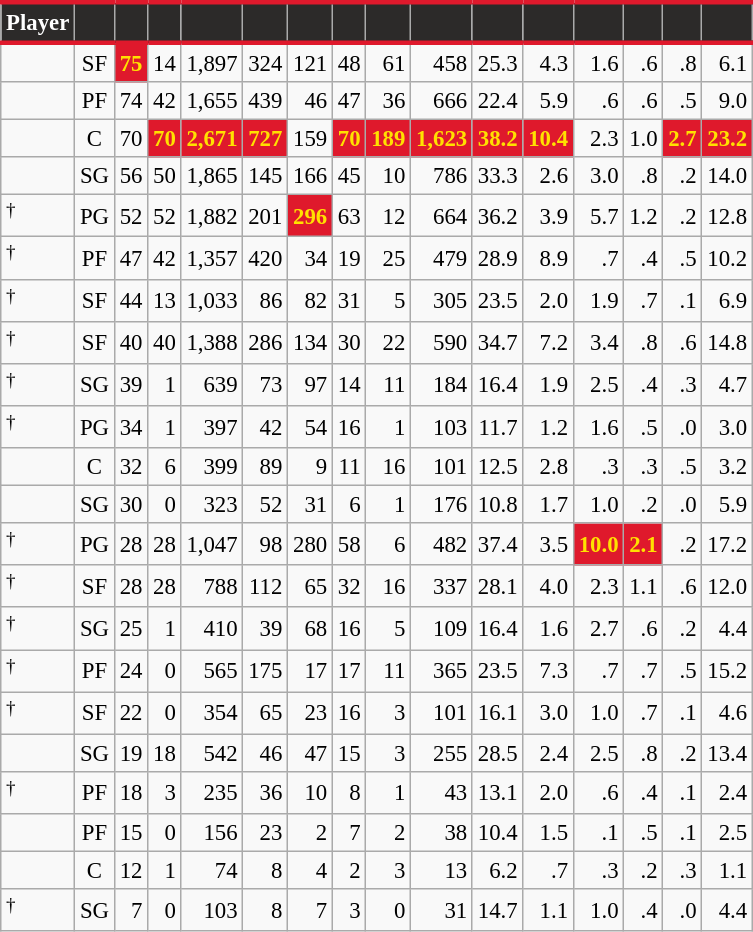<table class="wikitable sortable" style="font-size: 95%; text-align:right;">
<tr>
<th style="background:#2C2A29; color:#FFFFFF; border-top:#DF192C 3px solid; border-bottom:#DF192C 3px solid;">Player</th>
<th style="background:#2C2A29; color:#FFFFFF; border-top:#DF192C 3px solid; border-bottom:#DF192C 3px solid;"></th>
<th style="background:#2C2A29; color:#FFFFFF; border-top:#DF192C 3px solid; border-bottom:#DF192C 3px solid;"></th>
<th style="background:#2C2A29; color:#FFFFFF; border-top:#DF192C 3px solid; border-bottom:#DF192C 3px solid;"></th>
<th style="background:#2C2A29; color:#FFFFFF; border-top:#DF192C 3px solid; border-bottom:#DF192C 3px solid;"></th>
<th style="background:#2C2A29; color:#FFFFFF; border-top:#DF192C 3px solid; border-bottom:#DF192C 3px solid;"></th>
<th style="background:#2C2A29; color:#FFFFFF; border-top:#DF192C 3px solid; border-bottom:#DF192C 3px solid;"></th>
<th style="background:#2C2A29; color:#FFFFFF; border-top:#DF192C 3px solid; border-bottom:#DF192C 3px solid;"></th>
<th style="background:#2C2A29; color:#FFFFFF; border-top:#DF192C 3px solid; border-bottom:#DF192C 3px solid;"></th>
<th style="background:#2C2A29; color:#FFFFFF; border-top:#DF192C 3px solid; border-bottom:#DF192C 3px solid;"></th>
<th style="background:#2C2A29; color:#FFFFFF; border-top:#DF192C 3px solid; border-bottom:#DF192C 3px solid;"></th>
<th style="background:#2C2A29; color:#FFFFFF; border-top:#DF192C 3px solid; border-bottom:#DF192C 3px solid;"></th>
<th style="background:#2C2A29; color:#FFFFFF; border-top:#DF192C 3px solid; border-bottom:#DF192C 3px solid;"></th>
<th style="background:#2C2A29; color:#FFFFFF; border-top:#DF192C 3px solid; border-bottom:#DF192C 3px solid;"></th>
<th style="background:#2C2A29; color:#FFFFFF; border-top:#DF192C 3px solid; border-bottom:#DF192C 3px solid;"></th>
<th style="background:#2C2A29; color:#FFFFFF; border-top:#DF192C 3px solid; border-bottom:#DF192C 3px solid;"></th>
</tr>
<tr>
<td style="text-align:left;"></td>
<td style="text-align:center;">SF</td>
<td style="background:#DF192C; color:#FFE100;"><strong>75</strong></td>
<td>14</td>
<td>1,897</td>
<td>324</td>
<td>121</td>
<td>48</td>
<td>61</td>
<td>458</td>
<td>25.3</td>
<td>4.3</td>
<td>1.6</td>
<td>.6</td>
<td>.8</td>
<td>6.1</td>
</tr>
<tr>
<td style="text-align:left;"></td>
<td style="text-align:center;">PF</td>
<td>74</td>
<td>42</td>
<td>1,655</td>
<td>439</td>
<td>46</td>
<td>47</td>
<td>36</td>
<td>666</td>
<td>22.4</td>
<td>5.9</td>
<td>.6</td>
<td>.6</td>
<td>.5</td>
<td>9.0</td>
</tr>
<tr>
<td style="text-align:left;"></td>
<td style="text-align:center;">C</td>
<td>70</td>
<td style="background:#DF192C; color:#FFE100;"><strong>70</strong></td>
<td style="background:#DF192C; color:#FFE100;"><strong>2,671</strong></td>
<td style="background:#DF192C; color:#FFE100;"><strong>727</strong></td>
<td>159</td>
<td style="background:#DF192C; color:#FFE100;"><strong>70</strong></td>
<td style="background:#DF192C; color:#FFE100;"><strong>189</strong></td>
<td style="background:#DF192C; color:#FFE100;"><strong>1,623</strong></td>
<td style="background:#DF192C; color:#FFE100;"><strong>38.2</strong></td>
<td style="background:#DF192C; color:#FFE100;"><strong>10.4</strong></td>
<td>2.3</td>
<td>1.0</td>
<td style="background:#DF192C; color:#FFE100;"><strong>2.7</strong></td>
<td style="background:#DF192C; color:#FFE100;"><strong>23.2</strong></td>
</tr>
<tr>
<td style="text-align:left;"></td>
<td style="text-align:center;">SG</td>
<td>56</td>
<td>50</td>
<td>1,865</td>
<td>145</td>
<td>166</td>
<td>45</td>
<td>10</td>
<td>786</td>
<td>33.3</td>
<td>2.6</td>
<td>3.0</td>
<td>.8</td>
<td>.2</td>
<td>14.0</td>
</tr>
<tr>
<td style="text-align:left;"><sup>†</sup></td>
<td style="text-align:center;">PG</td>
<td>52</td>
<td>52</td>
<td>1,882</td>
<td>201</td>
<td style="background:#DF192C; color:#FFE100;"><strong>296</strong></td>
<td>63</td>
<td>12</td>
<td>664</td>
<td>36.2</td>
<td>3.9</td>
<td>5.7</td>
<td>1.2</td>
<td>.2</td>
<td>12.8</td>
</tr>
<tr>
<td style="text-align:left;"><sup>†</sup></td>
<td style="text-align:center;">PF</td>
<td>47</td>
<td>42</td>
<td>1,357</td>
<td>420</td>
<td>34</td>
<td>19</td>
<td>25</td>
<td>479</td>
<td>28.9</td>
<td>8.9</td>
<td>.7</td>
<td>.4</td>
<td>.5</td>
<td>10.2</td>
</tr>
<tr>
<td style="text-align:left;"><sup>†</sup></td>
<td style="text-align:center;">SF</td>
<td>44</td>
<td>13</td>
<td>1,033</td>
<td>86</td>
<td>82</td>
<td>31</td>
<td>5</td>
<td>305</td>
<td>23.5</td>
<td>2.0</td>
<td>1.9</td>
<td>.7</td>
<td>.1</td>
<td>6.9</td>
</tr>
<tr>
<td style="text-align:left;"><sup>†</sup></td>
<td style="text-align:center;">SF</td>
<td>40</td>
<td>40</td>
<td>1,388</td>
<td>286</td>
<td>134</td>
<td>30</td>
<td>22</td>
<td>590</td>
<td>34.7</td>
<td>7.2</td>
<td>3.4</td>
<td>.8</td>
<td>.6</td>
<td>14.8</td>
</tr>
<tr>
<td style="text-align:left;"><sup>†</sup></td>
<td style="text-align:center;">SG</td>
<td>39</td>
<td>1</td>
<td>639</td>
<td>73</td>
<td>97</td>
<td>14</td>
<td>11</td>
<td>184</td>
<td>16.4</td>
<td>1.9</td>
<td>2.5</td>
<td>.4</td>
<td>.3</td>
<td>4.7</td>
</tr>
<tr>
<td style="text-align:left;"><sup>†</sup></td>
<td style="text-align:center;">PG</td>
<td>34</td>
<td>1</td>
<td>397</td>
<td>42</td>
<td>54</td>
<td>16</td>
<td>1</td>
<td>103</td>
<td>11.7</td>
<td>1.2</td>
<td>1.6</td>
<td>.5</td>
<td>.0</td>
<td>3.0</td>
</tr>
<tr>
<td style="text-align:left;"></td>
<td style="text-align:center;">C</td>
<td>32</td>
<td>6</td>
<td>399</td>
<td>89</td>
<td>9</td>
<td>11</td>
<td>16</td>
<td>101</td>
<td>12.5</td>
<td>2.8</td>
<td>.3</td>
<td>.3</td>
<td>.5</td>
<td>3.2</td>
</tr>
<tr>
<td style="text-align:left;"></td>
<td style="text-align:center;">SG</td>
<td>30</td>
<td>0</td>
<td>323</td>
<td>52</td>
<td>31</td>
<td>6</td>
<td>1</td>
<td>176</td>
<td>10.8</td>
<td>1.7</td>
<td>1.0</td>
<td>.2</td>
<td>.0</td>
<td>5.9</td>
</tr>
<tr>
<td style="text-align:left;"><sup>†</sup></td>
<td style="text-align:center;">PG</td>
<td>28</td>
<td>28</td>
<td>1,047</td>
<td>98</td>
<td>280</td>
<td>58</td>
<td>6</td>
<td>482</td>
<td>37.4</td>
<td>3.5</td>
<td style="background:#DF192C; color:#FFE100;"><strong>10.0</strong></td>
<td style="background:#DF192C; color:#FFE100;"><strong>2.1</strong></td>
<td>.2</td>
<td>17.2</td>
</tr>
<tr>
<td style="text-align:left;"><sup>†</sup></td>
<td style="text-align:center;">SF</td>
<td>28</td>
<td>28</td>
<td>788</td>
<td>112</td>
<td>65</td>
<td>32</td>
<td>16</td>
<td>337</td>
<td>28.1</td>
<td>4.0</td>
<td>2.3</td>
<td>1.1</td>
<td>.6</td>
<td>12.0</td>
</tr>
<tr>
<td style="text-align:left;"><sup>†</sup></td>
<td style="text-align:center;">SG</td>
<td>25</td>
<td>1</td>
<td>410</td>
<td>39</td>
<td>68</td>
<td>16</td>
<td>5</td>
<td>109</td>
<td>16.4</td>
<td>1.6</td>
<td>2.7</td>
<td>.6</td>
<td>.2</td>
<td>4.4</td>
</tr>
<tr>
<td style="text-align:left;"><sup>†</sup></td>
<td style="text-align:center;">PF</td>
<td>24</td>
<td>0</td>
<td>565</td>
<td>175</td>
<td>17</td>
<td>17</td>
<td>11</td>
<td>365</td>
<td>23.5</td>
<td>7.3</td>
<td>.7</td>
<td>.7</td>
<td>.5</td>
<td>15.2</td>
</tr>
<tr>
<td style="text-align:left;"><sup>†</sup></td>
<td style="text-align:center;">SF</td>
<td>22</td>
<td>0</td>
<td>354</td>
<td>65</td>
<td>23</td>
<td>16</td>
<td>3</td>
<td>101</td>
<td>16.1</td>
<td>3.0</td>
<td>1.0</td>
<td>.7</td>
<td>.1</td>
<td>4.6</td>
</tr>
<tr>
<td style="text-align:left;"></td>
<td style="text-align:center;">SG</td>
<td>19</td>
<td>18</td>
<td>542</td>
<td>46</td>
<td>47</td>
<td>15</td>
<td>3</td>
<td>255</td>
<td>28.5</td>
<td>2.4</td>
<td>2.5</td>
<td>.8</td>
<td>.2</td>
<td>13.4</td>
</tr>
<tr>
<td style="text-align:left;"><sup>†</sup></td>
<td style="text-align:center;">PF</td>
<td>18</td>
<td>3</td>
<td>235</td>
<td>36</td>
<td>10</td>
<td>8</td>
<td>1</td>
<td>43</td>
<td>13.1</td>
<td>2.0</td>
<td>.6</td>
<td>.4</td>
<td>.1</td>
<td>2.4</td>
</tr>
<tr>
<td style="text-align:left;"></td>
<td style="text-align:center;">PF</td>
<td>15</td>
<td>0</td>
<td>156</td>
<td>23</td>
<td>2</td>
<td>7</td>
<td>2</td>
<td>38</td>
<td>10.4</td>
<td>1.5</td>
<td>.1</td>
<td>.5</td>
<td>.1</td>
<td>2.5</td>
</tr>
<tr>
<td style="text-align:left;"></td>
<td style="text-align:center;">C</td>
<td>12</td>
<td>1</td>
<td>74</td>
<td>8</td>
<td>4</td>
<td>2</td>
<td>3</td>
<td>13</td>
<td>6.2</td>
<td>.7</td>
<td>.3</td>
<td>.2</td>
<td>.3</td>
<td>1.1</td>
</tr>
<tr>
<td style="text-align:left;"><sup>†</sup></td>
<td style="text-align:center;">SG</td>
<td>7</td>
<td>0</td>
<td>103</td>
<td>8</td>
<td>7</td>
<td>3</td>
<td>0</td>
<td>31</td>
<td>14.7</td>
<td>1.1</td>
<td>1.0</td>
<td>.4</td>
<td>.0</td>
<td>4.4</td>
</tr>
</table>
